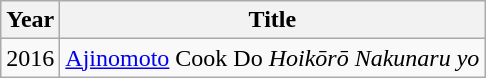<table class="wikitable">
<tr>
<th>Year</th>
<th>Title</th>
</tr>
<tr>
<td>2016</td>
<td><a href='#'>Ajinomoto</a> Cook Do <em>Hoikōrō Nakunaru yo</em></td>
</tr>
</table>
